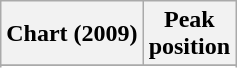<table class="wikitable">
<tr>
<th>Chart (2009)</th>
<th>Peak<br>position</th>
</tr>
<tr>
</tr>
<tr>
</tr>
<tr>
</tr>
</table>
